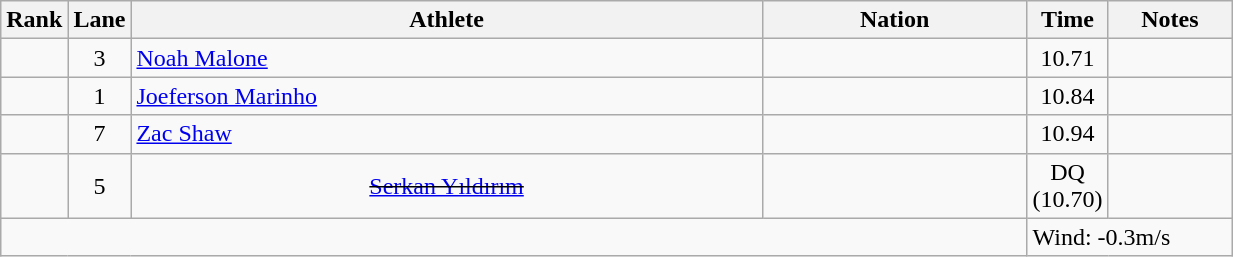<table class="wikitable sortable" style="text-align:center;width: 65%;">
<tr>
<th width="30">Rank</th>
<th width="30">Lane</th>
<th>Athlete</th>
<th>Nation</th>
<th width="30">Time</th>
<th width="75">Notes</th>
</tr>
<tr>
<td></td>
<td>3</td>
<td align="left"><a href='#'>Noah Malone</a></td>
<td align="left"></td>
<td>10.71</td>
<td></td>
</tr>
<tr>
<td></td>
<td>1</td>
<td align="left"><a href='#'>Joeferson Marinho</a></td>
<td align="left"></td>
<td>10.84</td>
<td></td>
</tr>
<tr>
<td></td>
<td>7</td>
<td align="left"><a href='#'>Zac Shaw</a></td>
<td align="left"></td>
<td>10.94</td>
<td></td>
</tr>
<tr>
<td></td>
<td>5</td>
<td><s><a href='#'>Serkan Yıldırım</a></s></td>
<td><s></s></td>
<td>DQ (10.70)</td>
<td></td>
</tr>
<tr class="sortbottom">
<td colspan="4"></td>
<td colspan="2" style="text-align:left;">Wind: -0.3m/s</td>
</tr>
</table>
